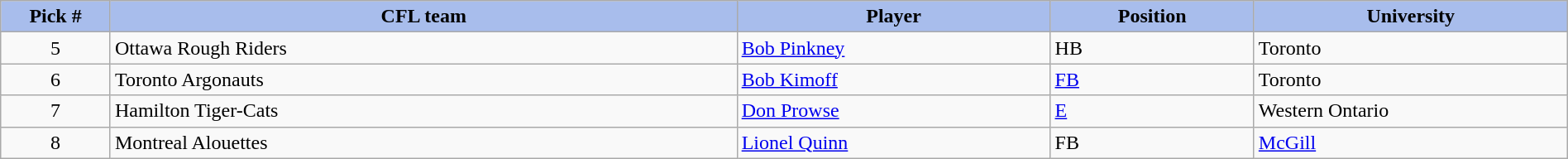<table class="wikitable" style="width: 100%">
<tr>
<th style="background:#A8BDEC;" width=7%>Pick #</th>
<th width=40% style="background:#A8BDEC;">CFL team</th>
<th width=20% style="background:#A8BDEC;">Player</th>
<th width=13% style="background:#A8BDEC;">Position</th>
<th width=20% style="background:#A8BDEC;">University</th>
</tr>
<tr>
<td align=center>5</td>
<td>Ottawa Rough Riders</td>
<td><a href='#'>Bob Pinkney</a></td>
<td>HB</td>
<td>Toronto</td>
</tr>
<tr>
<td align=center>6</td>
<td>Toronto Argonauts</td>
<td><a href='#'>Bob Kimoff</a></td>
<td><a href='#'>FB</a></td>
<td>Toronto</td>
</tr>
<tr>
<td align=center>7</td>
<td>Hamilton Tiger-Cats</td>
<td><a href='#'>Don Prowse</a></td>
<td><a href='#'>E</a></td>
<td>Western Ontario</td>
</tr>
<tr>
<td align=center>8</td>
<td>Montreal Alouettes</td>
<td><a href='#'>Lionel Quinn</a></td>
<td>FB</td>
<td><a href='#'>McGill</a></td>
</tr>
</table>
